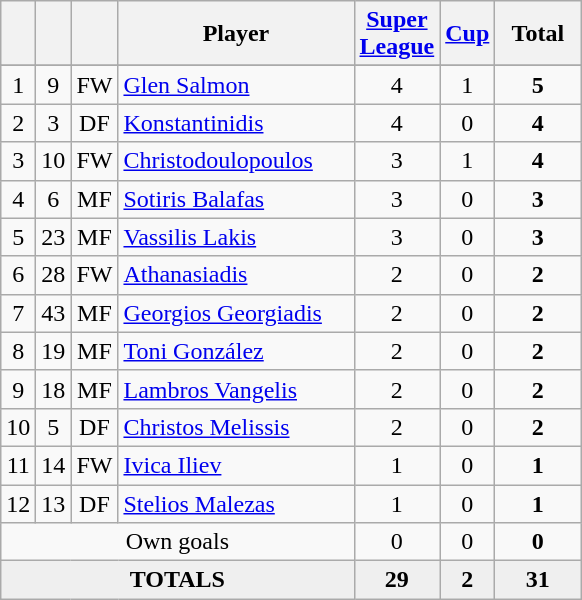<table class="wikitable sortable" style="text-align:center">
<tr>
<th width=5></th>
<th width=5></th>
<th width=5></th>
<th width=150>Player</th>
<th width=30><a href='#'>Super League</a></th>
<th width=3><a href='#'>Cup</a></th>
<th width=50>Total</th>
</tr>
<tr>
</tr>
<tr>
<td>1</td>
<td>9</td>
<td>FW</td>
<td align=left> <a href='#'>Glen Salmon</a></td>
<td>4</td>
<td>1</td>
<td><strong>5</strong></td>
</tr>
<tr>
<td>2</td>
<td>3</td>
<td>DF</td>
<td align=left> <a href='#'>Konstantinidis</a></td>
<td>4</td>
<td>0</td>
<td><strong>4</strong></td>
</tr>
<tr>
<td>3</td>
<td>10</td>
<td>FW</td>
<td align=left> <a href='#'>Christodoulopoulos</a></td>
<td>3</td>
<td>1</td>
<td><strong>4</strong></td>
</tr>
<tr>
<td>4</td>
<td>6</td>
<td>MF</td>
<td align=left> <a href='#'>Sotiris Balafas</a></td>
<td>3</td>
<td>0</td>
<td><strong>3</strong></td>
</tr>
<tr>
<td>5</td>
<td>23</td>
<td>MF</td>
<td align=left> <a href='#'>Vassilis Lakis</a></td>
<td>3</td>
<td>0</td>
<td><strong>3</strong></td>
</tr>
<tr>
<td>6</td>
<td>28</td>
<td>FW</td>
<td align=left> <a href='#'>Athanasiadis</a></td>
<td>2</td>
<td>0</td>
<td><strong>2</strong></td>
</tr>
<tr>
<td>7</td>
<td>43</td>
<td>MF</td>
<td align=left> <a href='#'>Georgios Georgiadis</a></td>
<td>2</td>
<td>0</td>
<td><strong>2</strong></td>
</tr>
<tr>
<td>8</td>
<td>19</td>
<td>MF</td>
<td align=left> <a href='#'>Toni González</a></td>
<td>2</td>
<td>0</td>
<td><strong>2</strong></td>
</tr>
<tr>
<td>9</td>
<td>18</td>
<td>MF</td>
<td align=left> <a href='#'>Lambros Vangelis</a></td>
<td>2</td>
<td>0</td>
<td><strong>2</strong></td>
</tr>
<tr>
<td>10</td>
<td>5</td>
<td>DF</td>
<td align=left> <a href='#'>Christos Melissis</a></td>
<td>2</td>
<td>0</td>
<td><strong>2</strong></td>
</tr>
<tr>
<td>11</td>
<td>14</td>
<td>FW</td>
<td align=left> <a href='#'>Ivica Iliev</a></td>
<td>1</td>
<td>0</td>
<td><strong>1</strong></td>
</tr>
<tr>
<td>12</td>
<td>13</td>
<td>DF</td>
<td align=left> <a href='#'>Stelios Malezas</a></td>
<td>1</td>
<td>0</td>
<td><strong>1</strong></td>
</tr>
<tr>
<td colspan="4">Own goals</td>
<td>0</td>
<td>0</td>
<td><strong>0</strong></td>
</tr>
<tr bgcolor="#EFEFEF">
<td colspan=4><strong>TOTALS</strong></td>
<td><strong>29</strong></td>
<td><strong>2</strong></td>
<td><strong>31</strong></td>
</tr>
</table>
